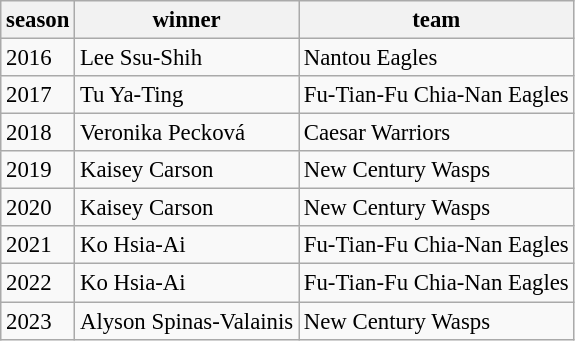<table class="wikitable" style="font-size:95%;">
<tr>
<th>season</th>
<th>winner</th>
<th>team</th>
</tr>
<tr>
<td>2016</td>
<td>Lee Ssu-Shih</td>
<td>Nantou Eagles</td>
</tr>
<tr>
<td>2017</td>
<td>Tu Ya-Ting</td>
<td>Fu-Tian-Fu Chia-Nan Eagles</td>
</tr>
<tr>
<td>2018</td>
<td>Veronika Pecková</td>
<td>Caesar Warriors</td>
</tr>
<tr>
<td>2019</td>
<td>Kaisey Carson</td>
<td>New Century Wasps</td>
</tr>
<tr>
<td>2020</td>
<td>Kaisey Carson</td>
<td>New Century Wasps</td>
</tr>
<tr>
<td>2021</td>
<td>Ko Hsia-Ai</td>
<td>Fu-Tian-Fu Chia-Nan Eagles</td>
</tr>
<tr>
<td>2022</td>
<td>Ko Hsia-Ai</td>
<td>Fu-Tian-Fu Chia-Nan Eagles</td>
</tr>
<tr>
<td>2023</td>
<td>Alyson Spinas-Valainis</td>
<td>New Century Wasps</td>
</tr>
</table>
